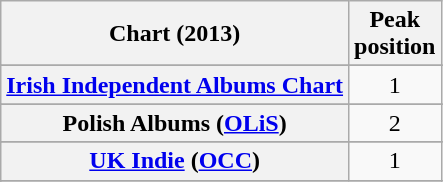<table class="wikitable sortable plainrowheaders" style="text-align:center">
<tr>
<th scope="col">Chart (2013)</th>
<th scope="col">Peak<br>position</th>
</tr>
<tr>
</tr>
<tr>
</tr>
<tr>
</tr>
<tr>
</tr>
<tr>
</tr>
<tr>
</tr>
<tr>
</tr>
<tr>
</tr>
<tr>
</tr>
<tr>
</tr>
<tr>
</tr>
<tr>
<th scope="row"><a href='#'>Irish Independent Albums Chart</a></th>
<td>1</td>
</tr>
<tr>
</tr>
<tr>
</tr>
<tr>
</tr>
<tr>
<th scope="row">Polish Albums (<a href='#'>OLiS</a>)</th>
<td>2</td>
</tr>
<tr>
</tr>
<tr>
</tr>
<tr>
</tr>
<tr>
</tr>
<tr>
</tr>
<tr>
</tr>
<tr>
<th scope="row"><a href='#'>UK Indie</a> (<a href='#'>OCC</a>)</th>
<td>1</td>
</tr>
<tr>
</tr>
<tr>
</tr>
<tr>
</tr>
<tr>
</tr>
<tr>
</tr>
</table>
